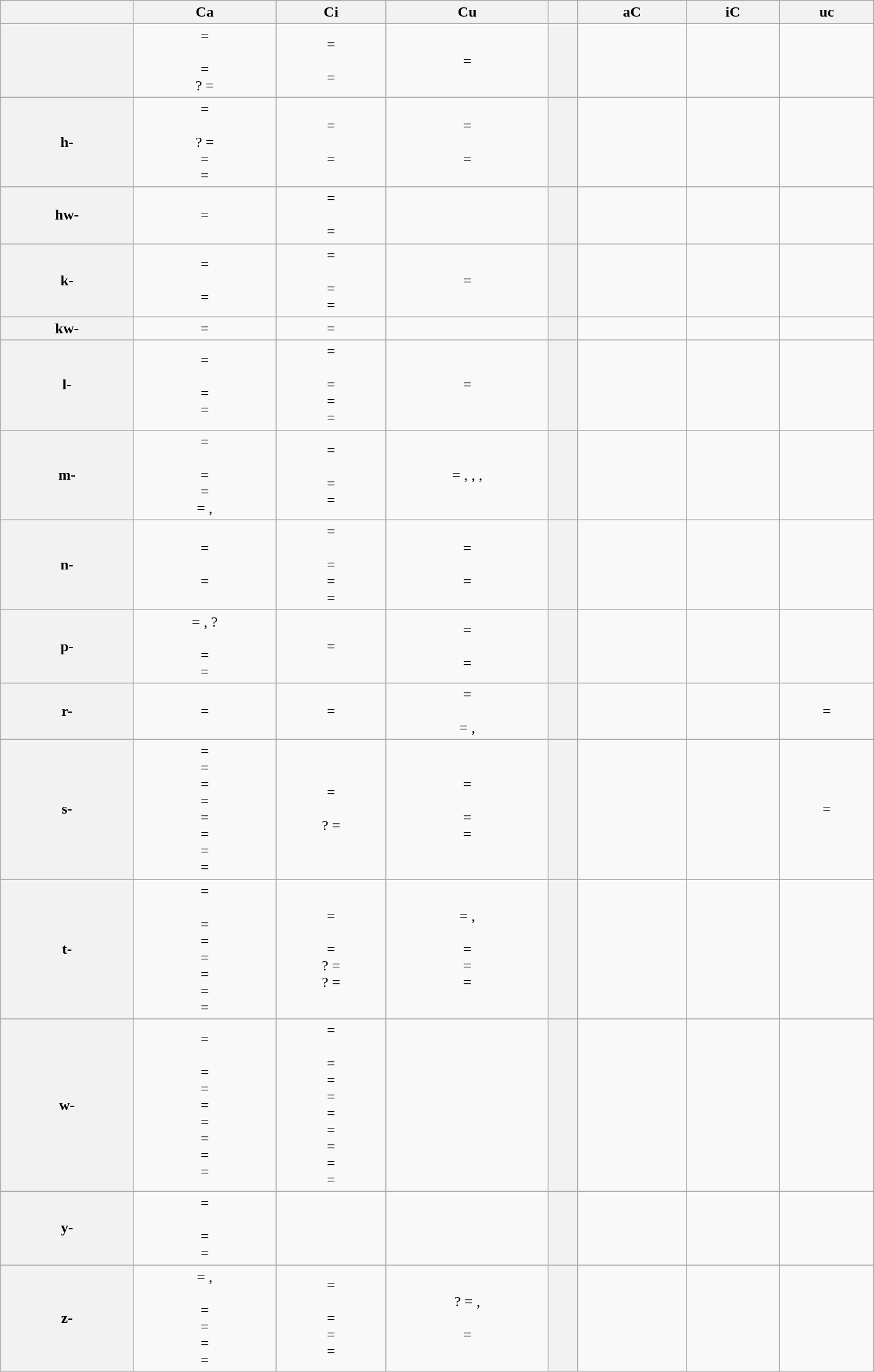<table class="wikitable" style="margin-left: auto; margin-right: auto; border: none; width:75%">
<tr>
<th></th>
<th>Ca</th>
<th>Ci</th>
<th>Cu</th>
<th></th>
<th>aC</th>
<th>iC</th>
<th>uc</th>
</tr>
<tr style="text-align:center">
<th></th>
<td> = <br><br> = <br>
 ? = </td>
<td> = <br><br> = </td>
<td> = </td>
<th></th>
<td></td>
<td></td>
<td></td>
</tr>
<tr style="text-align:center">
<th>h-</th>
<td> = <br><br> ? = <br>
 = <br>
 = </td>
<td> = <br><br> = </td>
<td> = <br><br> = </td>
<th></th>
<td></td>
<td></td>
<td></td>
</tr>
<tr style="text-align:center">
<th>hw-</th>
<td> = </td>
<td> = <br><br> = </td>
<td></td>
<th></th>
<td></td>
<td></td>
<td></td>
</tr>
<tr style="text-align:center">
<th>k-</th>
<td> = <br><br> = </td>
<td> = <br><br> = <br>
 = </td>
<td> = </td>
<th></th>
<td></td>
<td></td>
<td></td>
</tr>
<tr style="text-align:center">
<th>kw-</th>
<td> = </td>
<td> = </td>
<td></td>
<th></th>
<td></td>
<td></td>
<td></td>
</tr>
<tr style="text-align:center">
<th>l-</th>
<td> = <br><br> = <br>
 = </td>
<td> = <br><br> = <br>
 = <br>
 = </td>
<td> = </td>
<th></th>
<td></td>
<td></td>
<td></td>
</tr>
<tr style="text-align:center">
<th>m-</th>
<td> = <br><br> = <br>
 = <br>
 = , </td>
<td> = <br><br> = <br>
 = </td>
<td> = , , , </td>
<th></th>
<td></td>
<td></td>
<td></td>
</tr>
<tr style="text-align:center">
<th>n-</th>
<td> = <br><br> = </td>
<td> = <br><br> = <br>
 = <br>
 = </td>
<td> = <br><br> = </td>
<th></th>
<td></td>
<td></td>
<td></td>
</tr>
<tr style="text-align:center">
<th>p-</th>
<td> = ,  ?<br><br> = <br>
 = </td>
<td> = </td>
<td> = <br><br> = </td>
<th></th>
<td></td>
<td></td>
<td></td>
</tr>
<tr style="text-align:center">
<th>r-</th>
<td> = </td>
<td> = </td>
<td> = <br><br> = , </td>
<th></th>
<td></td>
<td></td>
<td> = </td>
</tr>
<tr style="text-align:center">
<th>s-</th>
<td> = <br> = <br>
 = <br>
 = <br>
 = <br>
 = <br>
 = <br>
 = <br></td>
<td> = <br><br> ? = </td>
<td> = <br><br> = <br>
 = </td>
<th></th>
<td></td>
<td></td>
<td> = </td>
</tr>
<tr style="text-align:center">
<th>t-</th>
<td> = <br><br> = <br>
 = <br>
 = <br>
 = <br>
 = <br>
 = </td>
<td> = <br><br> = <br>
 ? = <br>
 ? = </td>
<td> = , <br><br> = <br>
 = <br>
 = </td>
<th></th>
<td></td>
<td></td>
<td></td>
</tr>
<tr style="text-align:center">
<th>w-</th>
<td> = <br><br> = <br>
 = <br>
 = <br>
 = <br>
 = <br>
 = <br>
 = </td>
<td> = <br><br> = <br>
 = <br>
 = <br>
 = <br>
 = <br>
 = <br>
 = <br>
 = </td>
<td></td>
<th></th>
<td></td>
<td></td>
<td></td>
</tr>
<tr style="text-align:center">
<th>y-</th>
<td> = <br><br> = <br>
 = </td>
<td></td>
<td></td>
<th></th>
<td></td>
<td></td>
<td></td>
</tr>
<tr style="text-align:center">
<th>z-</th>
<td> = , <br><br> = <br>
 = <br>
 = <br>
 = </td>
<td> = <br><br> = <br>
 = <br>
 = </td>
<td> ? = , <br><br> = </td>
<th></th>
<td></td>
<td></td>
<td></td>
</tr>
</table>
